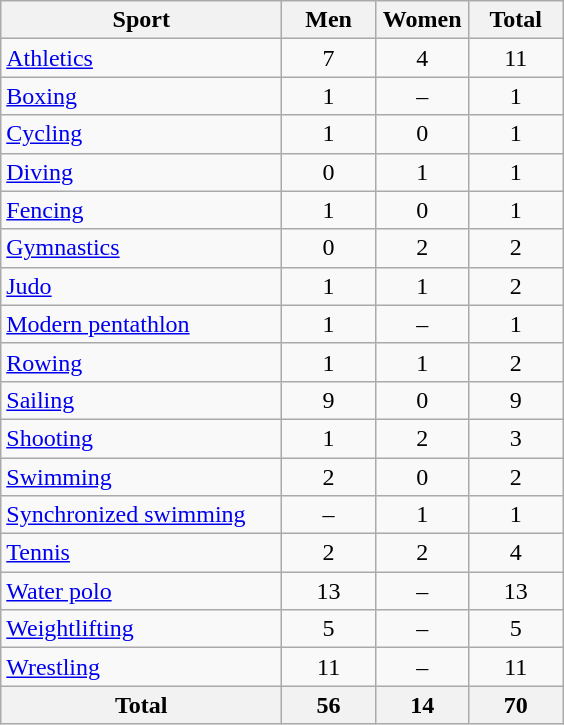<table class="wikitable sortable" style="text-align:center;">
<tr>
<th width=180>Sport</th>
<th width=55>Men</th>
<th width=55>Women</th>
<th width=55>Total</th>
</tr>
<tr>
<td align=left><a href='#'>Athletics</a></td>
<td>7</td>
<td>4</td>
<td>11</td>
</tr>
<tr>
<td align=left><a href='#'>Boxing</a></td>
<td>1</td>
<td>–</td>
<td>1</td>
</tr>
<tr>
<td align=left><a href='#'>Cycling</a></td>
<td>1</td>
<td>0</td>
<td>1</td>
</tr>
<tr>
<td align=left><a href='#'>Diving</a></td>
<td>0</td>
<td>1</td>
<td>1</td>
</tr>
<tr>
<td align=left><a href='#'>Fencing</a></td>
<td>1</td>
<td>0</td>
<td>1</td>
</tr>
<tr>
<td align=left><a href='#'>Gymnastics</a></td>
<td>0</td>
<td>2</td>
<td>2</td>
</tr>
<tr>
<td align=left><a href='#'>Judo</a></td>
<td>1</td>
<td>1</td>
<td>2</td>
</tr>
<tr>
<td align=left><a href='#'>Modern pentathlon</a></td>
<td>1</td>
<td>–</td>
<td>1</td>
</tr>
<tr>
<td align=left><a href='#'>Rowing</a></td>
<td>1</td>
<td>1</td>
<td>2</td>
</tr>
<tr>
<td align=left><a href='#'>Sailing</a></td>
<td>9</td>
<td>0</td>
<td>9</td>
</tr>
<tr>
<td align=left><a href='#'>Shooting</a></td>
<td>1</td>
<td>2</td>
<td>3</td>
</tr>
<tr>
<td align=left><a href='#'>Swimming</a></td>
<td>2</td>
<td>0</td>
<td>2</td>
</tr>
<tr>
<td align=left><a href='#'>Synchronized swimming</a></td>
<td>–</td>
<td>1</td>
<td>1</td>
</tr>
<tr>
<td align=left><a href='#'>Tennis</a></td>
<td>2</td>
<td>2</td>
<td>4</td>
</tr>
<tr>
<td align=left><a href='#'>Water polo</a></td>
<td>13</td>
<td>–</td>
<td>13</td>
</tr>
<tr>
<td align=left><a href='#'>Weightlifting</a></td>
<td>5</td>
<td>–</td>
<td>5</td>
</tr>
<tr>
<td align=left><a href='#'>Wrestling</a></td>
<td>11</td>
<td>–</td>
<td>11</td>
</tr>
<tr>
<th>Total</th>
<th>56</th>
<th>14</th>
<th>70</th>
</tr>
</table>
